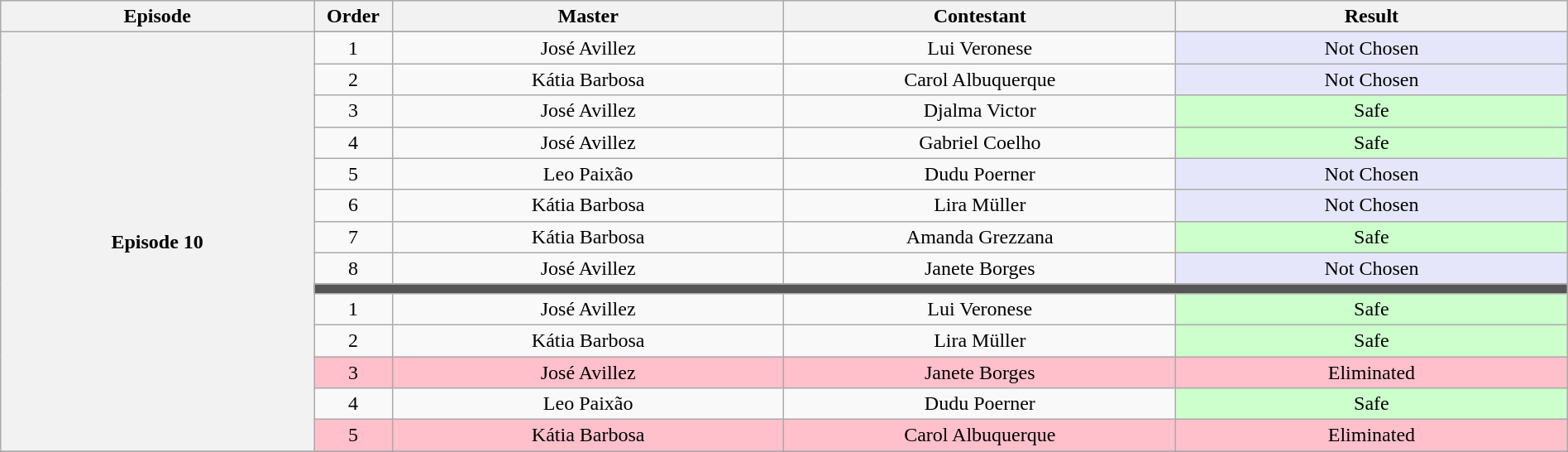<table class="wikitable" style="text-align:center; width:100%;">
<tr>
<th scope="col" width="20.0%">Episode</th>
<th scope="col" width="05.0%">Order</th>
<th scope="col" width="25.0%">Master</th>
<th scope="col" width="25.0%">Contestant</th>
<th scope="col" width="25.0%">Result</th>
</tr>
<tr>
<th rowspan=15>Episode 10<br></th>
</tr>
<tr>
<td>1</td>
<td>José Avillez</td>
<td>Lui Veronese</td>
<td bgcolor=E6E6FA>Not Chosen</td>
</tr>
<tr>
<td>2</td>
<td>Kátia Barbosa</td>
<td>Carol Albuquerque</td>
<td bgcolor=E6E6FA>Not Chosen</td>
</tr>
<tr>
<td>3</td>
<td>José Avillez</td>
<td>Djalma Victor</td>
<td bgcolor=CCFFCC>Safe</td>
</tr>
<tr>
<td>4</td>
<td>José Avillez</td>
<td>Gabriel Coelho</td>
<td bgcolor=CCFFCC>Safe</td>
</tr>
<tr>
<td>5</td>
<td>Leo Paixão</td>
<td>Dudu Poerner</td>
<td bgcolor=E6E6FA>Not Chosen</td>
</tr>
<tr>
<td>6</td>
<td>Kátia Barbosa</td>
<td>Lira Müller</td>
<td bgcolor=E6E6FA>Not Chosen</td>
</tr>
<tr>
<td>7</td>
<td>Kátia Barbosa</td>
<td>Amanda Grezzana</td>
<td bgcolor=CCFFCC>Safe</td>
</tr>
<tr>
<td>8</td>
<td>José Avillez</td>
<td>Janete Borges</td>
<td bgcolor=E6E6FA>Not Chosen</td>
</tr>
<tr>
<td colspan=5 bgcolor=555555></td>
</tr>
<tr>
<td>1</td>
<td>José Avillez</td>
<td>Lui Veronese</td>
<td bgcolor=CCFFCC>Safe</td>
</tr>
<tr>
<td>2</td>
<td>Kátia Barbosa</td>
<td>Lira Müller</td>
<td bgcolor=CCFFCC>Safe</td>
</tr>
<tr bgcolor=FFC0CB>
<td>3</td>
<td>José Avillez</td>
<td>Janete Borges</td>
<td>Eliminated</td>
</tr>
<tr>
<td>4</td>
<td>Leo Paixão</td>
<td>Dudu Poerner</td>
<td bgcolor=CCFFCC>Safe</td>
</tr>
<tr bgcolor=FFC0CB>
<td>5</td>
<td>Kátia Barbosa</td>
<td>Carol Albuquerque</td>
<td>Eliminated</td>
</tr>
<tr>
</tr>
</table>
